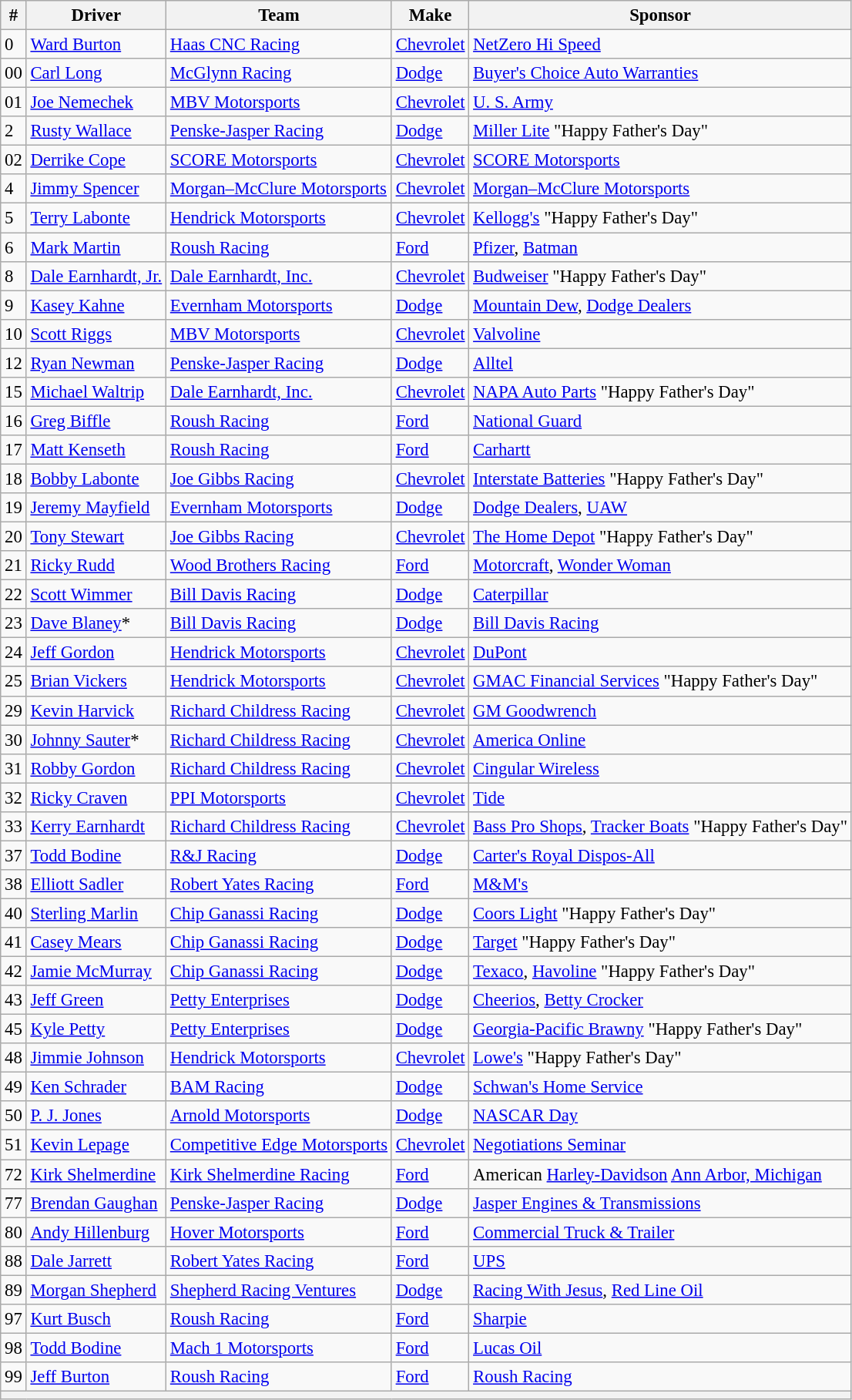<table class="wikitable" style="font-size:95%">
<tr>
<th>#</th>
<th>Driver</th>
<th>Team</th>
<th>Make</th>
<th>Sponsor</th>
</tr>
<tr>
<td>0</td>
<td><a href='#'>Ward Burton</a></td>
<td><a href='#'>Haas CNC Racing</a></td>
<td><a href='#'>Chevrolet</a></td>
<td><a href='#'>NetZero Hi Speed</a></td>
</tr>
<tr>
<td>00</td>
<td><a href='#'>Carl Long</a></td>
<td><a href='#'>McGlynn Racing</a></td>
<td><a href='#'>Dodge</a></td>
<td><a href='#'>Buyer's Choice Auto Warranties</a></td>
</tr>
<tr>
<td>01</td>
<td><a href='#'>Joe Nemechek</a></td>
<td><a href='#'>MBV Motorsports</a></td>
<td><a href='#'>Chevrolet</a></td>
<td><a href='#'>U. S. Army</a></td>
</tr>
<tr>
<td>2</td>
<td><a href='#'>Rusty Wallace</a></td>
<td><a href='#'>Penske-Jasper Racing</a></td>
<td><a href='#'>Dodge</a></td>
<td><a href='#'>Miller Lite</a> "Happy Father's Day"</td>
</tr>
<tr>
<td>02</td>
<td><a href='#'>Derrike Cope</a></td>
<td><a href='#'>SCORE Motorsports</a></td>
<td><a href='#'>Chevrolet</a></td>
<td><a href='#'>SCORE Motorsports</a></td>
</tr>
<tr>
<td>4</td>
<td><a href='#'>Jimmy Spencer</a></td>
<td><a href='#'>Morgan–McClure Motorsports</a></td>
<td><a href='#'>Chevrolet</a></td>
<td><a href='#'>Morgan–McClure Motorsports</a></td>
</tr>
<tr>
<td>5</td>
<td><a href='#'>Terry Labonte</a></td>
<td><a href='#'>Hendrick Motorsports</a></td>
<td><a href='#'>Chevrolet</a></td>
<td><a href='#'>Kellogg's</a> "Happy Father's Day"</td>
</tr>
<tr>
<td>6</td>
<td><a href='#'>Mark Martin</a></td>
<td><a href='#'>Roush Racing</a></td>
<td><a href='#'>Ford</a></td>
<td><a href='#'>Pfizer</a>, <a href='#'>Batman</a></td>
</tr>
<tr>
<td>8</td>
<td><a href='#'>Dale Earnhardt, Jr.</a></td>
<td><a href='#'>Dale Earnhardt, Inc.</a></td>
<td><a href='#'>Chevrolet</a></td>
<td><a href='#'>Budweiser</a> "Happy Father's Day"</td>
</tr>
<tr>
<td>9</td>
<td><a href='#'>Kasey Kahne</a></td>
<td><a href='#'>Evernham Motorsports</a></td>
<td><a href='#'>Dodge</a></td>
<td><a href='#'>Mountain Dew</a>, <a href='#'>Dodge Dealers</a></td>
</tr>
<tr>
<td>10</td>
<td><a href='#'>Scott Riggs</a></td>
<td><a href='#'>MBV Motorsports</a></td>
<td><a href='#'>Chevrolet</a></td>
<td><a href='#'>Valvoline</a></td>
</tr>
<tr>
<td>12</td>
<td><a href='#'>Ryan Newman</a></td>
<td><a href='#'>Penske-Jasper Racing</a></td>
<td><a href='#'>Dodge</a></td>
<td><a href='#'>Alltel</a></td>
</tr>
<tr>
<td>15</td>
<td><a href='#'>Michael Waltrip</a></td>
<td><a href='#'>Dale Earnhardt, Inc.</a></td>
<td><a href='#'>Chevrolet</a></td>
<td><a href='#'>NAPA Auto Parts</a> "Happy Father's Day"</td>
</tr>
<tr>
<td>16</td>
<td><a href='#'>Greg Biffle</a></td>
<td><a href='#'>Roush Racing</a></td>
<td><a href='#'>Ford</a></td>
<td><a href='#'>National Guard</a></td>
</tr>
<tr>
<td>17</td>
<td><a href='#'>Matt Kenseth</a></td>
<td><a href='#'>Roush Racing</a></td>
<td><a href='#'>Ford</a></td>
<td><a href='#'>Carhartt</a></td>
</tr>
<tr>
<td>18</td>
<td><a href='#'>Bobby Labonte</a></td>
<td><a href='#'>Joe Gibbs Racing</a></td>
<td><a href='#'>Chevrolet</a></td>
<td><a href='#'>Interstate Batteries</a> "Happy Father's Day"</td>
</tr>
<tr>
<td>19</td>
<td><a href='#'>Jeremy Mayfield</a></td>
<td><a href='#'>Evernham Motorsports</a></td>
<td><a href='#'>Dodge</a></td>
<td><a href='#'>Dodge Dealers</a>, <a href='#'>UAW</a></td>
</tr>
<tr>
<td>20</td>
<td><a href='#'>Tony Stewart</a></td>
<td><a href='#'>Joe Gibbs Racing</a></td>
<td><a href='#'>Chevrolet</a></td>
<td><a href='#'>The Home Depot</a> "Happy Father's Day"</td>
</tr>
<tr>
<td>21</td>
<td><a href='#'>Ricky Rudd</a></td>
<td><a href='#'>Wood Brothers Racing</a></td>
<td><a href='#'>Ford</a></td>
<td><a href='#'>Motorcraft</a>, <a href='#'>Wonder Woman</a></td>
</tr>
<tr>
<td>22</td>
<td><a href='#'>Scott Wimmer</a></td>
<td><a href='#'>Bill Davis Racing</a></td>
<td><a href='#'>Dodge</a></td>
<td><a href='#'>Caterpillar</a></td>
</tr>
<tr>
<td>23</td>
<td><a href='#'>Dave Blaney</a>*</td>
<td><a href='#'>Bill Davis Racing</a></td>
<td><a href='#'>Dodge</a></td>
<td><a href='#'>Bill Davis Racing</a></td>
</tr>
<tr>
<td>24</td>
<td><a href='#'>Jeff Gordon</a></td>
<td><a href='#'>Hendrick Motorsports</a></td>
<td><a href='#'>Chevrolet</a></td>
<td><a href='#'>DuPont</a></td>
</tr>
<tr>
<td>25</td>
<td><a href='#'>Brian Vickers</a></td>
<td><a href='#'>Hendrick Motorsports</a></td>
<td><a href='#'>Chevrolet</a></td>
<td><a href='#'>GMAC Financial Services</a> "Happy Father's Day"</td>
</tr>
<tr>
<td>29</td>
<td><a href='#'>Kevin Harvick</a></td>
<td><a href='#'>Richard Childress Racing</a></td>
<td><a href='#'>Chevrolet</a></td>
<td><a href='#'>GM Goodwrench</a></td>
</tr>
<tr>
<td>30</td>
<td><a href='#'>Johnny Sauter</a>*</td>
<td><a href='#'>Richard Childress Racing</a></td>
<td><a href='#'>Chevrolet</a></td>
<td><a href='#'>America Online</a></td>
</tr>
<tr>
<td>31</td>
<td><a href='#'>Robby Gordon</a></td>
<td><a href='#'>Richard Childress Racing</a></td>
<td><a href='#'>Chevrolet</a></td>
<td><a href='#'>Cingular Wireless</a></td>
</tr>
<tr>
<td>32</td>
<td><a href='#'>Ricky Craven</a></td>
<td><a href='#'>PPI Motorsports</a></td>
<td><a href='#'>Chevrolet</a></td>
<td><a href='#'>Tide</a></td>
</tr>
<tr>
<td>33</td>
<td><a href='#'>Kerry Earnhardt</a></td>
<td><a href='#'>Richard Childress Racing</a></td>
<td><a href='#'>Chevrolet</a></td>
<td><a href='#'>Bass Pro Shops</a>, <a href='#'>Tracker Boats</a> "Happy Father's Day"</td>
</tr>
<tr>
<td>37</td>
<td><a href='#'>Todd Bodine</a></td>
<td><a href='#'>R&J Racing</a></td>
<td><a href='#'>Dodge</a></td>
<td><a href='#'>Carter's Royal Dispos-All</a></td>
</tr>
<tr>
<td>38</td>
<td><a href='#'>Elliott Sadler</a></td>
<td><a href='#'>Robert Yates Racing</a></td>
<td><a href='#'>Ford</a></td>
<td><a href='#'>M&M's</a></td>
</tr>
<tr>
<td>40</td>
<td><a href='#'>Sterling Marlin</a></td>
<td><a href='#'>Chip Ganassi Racing</a></td>
<td><a href='#'>Dodge</a></td>
<td><a href='#'>Coors Light</a> "Happy Father's Day"</td>
</tr>
<tr>
<td>41</td>
<td><a href='#'>Casey Mears</a></td>
<td><a href='#'>Chip Ganassi Racing</a></td>
<td><a href='#'>Dodge</a></td>
<td><a href='#'>Target</a> "Happy Father's Day"</td>
</tr>
<tr>
<td>42</td>
<td><a href='#'>Jamie McMurray</a></td>
<td><a href='#'>Chip Ganassi Racing</a></td>
<td><a href='#'>Dodge</a></td>
<td><a href='#'>Texaco</a>, <a href='#'>Havoline</a> "Happy Father's Day"</td>
</tr>
<tr>
<td>43</td>
<td><a href='#'>Jeff Green</a></td>
<td><a href='#'>Petty Enterprises</a></td>
<td><a href='#'>Dodge</a></td>
<td><a href='#'>Cheerios</a>, <a href='#'>Betty Crocker</a></td>
</tr>
<tr>
<td>45</td>
<td><a href='#'>Kyle Petty</a></td>
<td><a href='#'>Petty Enterprises</a></td>
<td><a href='#'>Dodge</a></td>
<td><a href='#'>Georgia-Pacific Brawny</a> "Happy Father's Day"</td>
</tr>
<tr>
<td>48</td>
<td><a href='#'>Jimmie Johnson</a></td>
<td><a href='#'>Hendrick Motorsports</a></td>
<td><a href='#'>Chevrolet</a></td>
<td><a href='#'>Lowe's</a> "Happy Father's Day"</td>
</tr>
<tr>
<td>49</td>
<td><a href='#'>Ken Schrader</a></td>
<td><a href='#'>BAM Racing</a></td>
<td><a href='#'>Dodge</a></td>
<td><a href='#'>Schwan's Home Service</a></td>
</tr>
<tr>
<td>50</td>
<td><a href='#'>P. J. Jones</a></td>
<td><a href='#'>Arnold Motorsports</a></td>
<td><a href='#'>Dodge</a></td>
<td><a href='#'>NASCAR Day</a></td>
</tr>
<tr>
<td>51</td>
<td><a href='#'>Kevin Lepage</a></td>
<td><a href='#'>Competitive Edge Motorsports</a></td>
<td><a href='#'>Chevrolet</a></td>
<td><a href='#'>Negotiations Seminar</a></td>
</tr>
<tr>
<td>72</td>
<td><a href='#'>Kirk Shelmerdine</a></td>
<td><a href='#'>Kirk Shelmerdine Racing</a></td>
<td><a href='#'>Ford</a></td>
<td>American <a href='#'>Harley-Davidson</a> <a href='#'>Ann Arbor, Michigan</a></td>
</tr>
<tr>
<td>77</td>
<td><a href='#'>Brendan Gaughan</a></td>
<td><a href='#'>Penske-Jasper Racing</a></td>
<td><a href='#'>Dodge</a></td>
<td><a href='#'>Jasper Engines & Transmissions</a></td>
</tr>
<tr>
<td>80</td>
<td><a href='#'>Andy Hillenburg</a></td>
<td><a href='#'>Hover Motorsports</a></td>
<td><a href='#'>Ford</a></td>
<td><a href='#'>Commercial Truck & Trailer</a></td>
</tr>
<tr>
<td>88</td>
<td><a href='#'>Dale Jarrett</a></td>
<td><a href='#'>Robert Yates Racing</a></td>
<td><a href='#'>Ford</a></td>
<td><a href='#'>UPS</a></td>
</tr>
<tr>
<td>89</td>
<td><a href='#'>Morgan Shepherd</a></td>
<td><a href='#'>Shepherd Racing Ventures</a></td>
<td><a href='#'>Dodge</a></td>
<td><a href='#'>Racing With Jesus</a>, <a href='#'>Red Line Oil</a></td>
</tr>
<tr>
<td>97</td>
<td><a href='#'>Kurt Busch</a></td>
<td><a href='#'>Roush Racing</a></td>
<td><a href='#'>Ford</a></td>
<td><a href='#'>Sharpie</a></td>
</tr>
<tr>
<td>98</td>
<td><a href='#'>Todd Bodine</a></td>
<td><a href='#'>Mach 1 Motorsports</a></td>
<td><a href='#'>Ford</a></td>
<td><a href='#'>Lucas Oil</a></td>
</tr>
<tr>
<td>99</td>
<td><a href='#'>Jeff Burton</a></td>
<td><a href='#'>Roush Racing</a></td>
<td><a href='#'>Ford</a></td>
<td><a href='#'>Roush Racing</a></td>
</tr>
<tr>
<th colspan="5"></th>
</tr>
</table>
